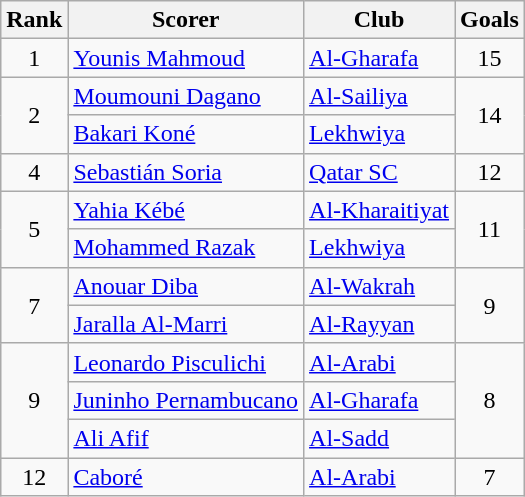<table class="wikitable" style="text-align:center">
<tr>
<th>Rank</th>
<th>Scorer</th>
<th>Club</th>
<th>Goals</th>
</tr>
<tr>
<td>1</td>
<td align="left"> <a href='#'>Younis Mahmoud</a></td>
<td align="left"><a href='#'>Al-Gharafa</a></td>
<td>15</td>
</tr>
<tr>
<td rowspan="2">2</td>
<td align="left"> <a href='#'>Moumouni Dagano</a></td>
<td align="left"><a href='#'>Al-Sailiya</a></td>
<td rowspan="2">14</td>
</tr>
<tr>
<td align="left"> <a href='#'>Bakari Koné</a></td>
<td align="left"><a href='#'>Lekhwiya</a></td>
</tr>
<tr>
<td>4</td>
<td align="left"> <a href='#'>Sebastián Soria</a></td>
<td align="left"><a href='#'>Qatar SC</a></td>
<td>12</td>
</tr>
<tr>
<td rowspan="2">5</td>
<td align="left"> <a href='#'>Yahia Kébé</a></td>
<td align="left"><a href='#'>Al-Kharaitiyat</a></td>
<td rowspan="2">11</td>
</tr>
<tr>
<td align="left"> <a href='#'>Mohammed Razak</a></td>
<td align="left"><a href='#'>Lekhwiya</a></td>
</tr>
<tr>
<td rowspan="2">7</td>
<td align="left"> <a href='#'>Anouar Diba</a></td>
<td align="left"><a href='#'>Al-Wakrah</a></td>
<td rowspan="2">9</td>
</tr>
<tr>
<td align="left"> <a href='#'>Jaralla Al-Marri</a></td>
<td align="left"><a href='#'>Al-Rayyan</a></td>
</tr>
<tr>
<td rowspan="3">9</td>
<td align="left"> <a href='#'>Leonardo Pisculichi</a></td>
<td align="left"><a href='#'>Al-Arabi</a></td>
<td rowspan="3">8</td>
</tr>
<tr>
<td align="left"> <a href='#'>Juninho Pernambucano</a></td>
<td align="left"><a href='#'>Al-Gharafa</a></td>
</tr>
<tr>
<td align="left"> <a href='#'>Ali Afif</a></td>
<td align="left"><a href='#'>Al-Sadd</a></td>
</tr>
<tr>
<td>12</td>
<td align="left"> <a href='#'>Caboré</a></td>
<td align="left"><a href='#'>Al-Arabi</a></td>
<td>7</td>
</tr>
</table>
